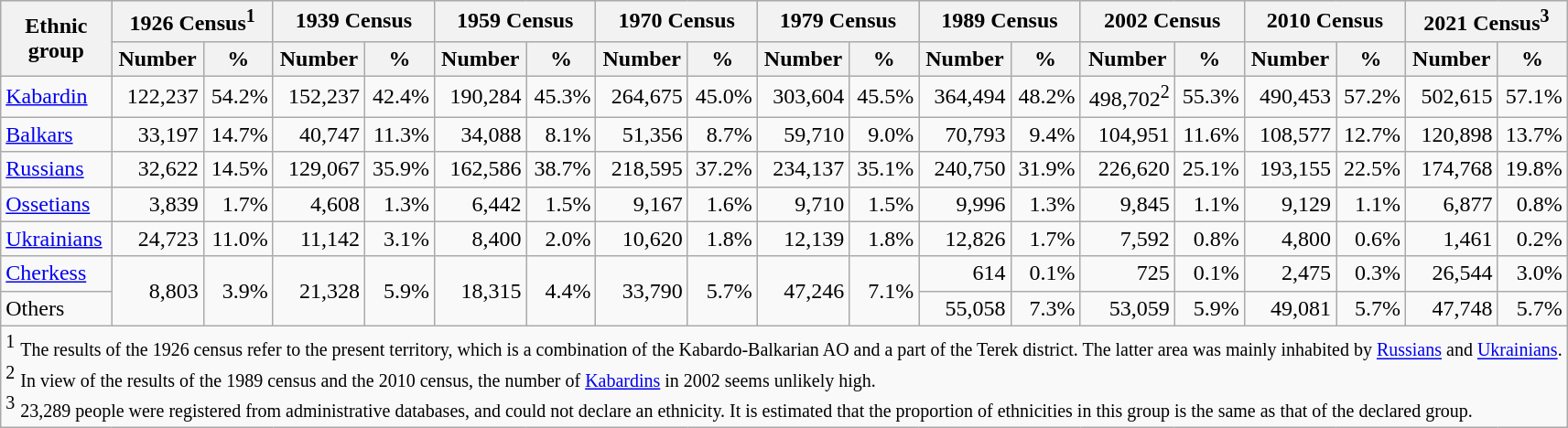<table class="wikitable" style="text-align: right;">
<tr bgcolor="#e0e0e0">
<th rowspan="2">Ethnic<br>group</th>
<th colspan="2">1926 Census<sup>1</sup></th>
<th colspan="2">1939 Census</th>
<th colspan="2">1959 Census</th>
<th colspan="2">1970 Census</th>
<th colspan="2">1979 Census</th>
<th colspan="2">1989 Census</th>
<th colspan="2">2002 Census</th>
<th colspan="2">2010 Census</th>
<th colspan="2">2021 Census<sup>3</sup></th>
</tr>
<tr bgcolor="#e0e0e0">
<th>Number</th>
<th>%</th>
<th>Number</th>
<th>%</th>
<th>Number</th>
<th>%</th>
<th>Number</th>
<th>%</th>
<th>Number</th>
<th>%</th>
<th>Number</th>
<th>%</th>
<th>Number</th>
<th>%</th>
<th>Number</th>
<th>%</th>
<th>Number</th>
<th>%</th>
</tr>
<tr>
<td align="left"><a href='#'>Kabardin</a></td>
<td>122,237</td>
<td>54.2%</td>
<td>152,237</td>
<td>42.4%</td>
<td>190,284</td>
<td>45.3%</td>
<td>264,675</td>
<td>45.0%</td>
<td>303,604</td>
<td>45.5%</td>
<td>364,494</td>
<td>48.2%</td>
<td>498,702<sup>2</sup></td>
<td>55.3%</td>
<td>490,453</td>
<td>57.2%</td>
<td>502,615</td>
<td>57.1%</td>
</tr>
<tr>
<td align="left"><a href='#'>Balkars</a></td>
<td>33,197</td>
<td>14.7%</td>
<td>40,747</td>
<td>11.3%</td>
<td>34,088</td>
<td>8.1%</td>
<td>51,356</td>
<td>8.7%</td>
<td>59,710</td>
<td>9.0%</td>
<td>70,793</td>
<td>9.4%</td>
<td>104,951</td>
<td>11.6%</td>
<td>108,577</td>
<td>12.7%</td>
<td>120,898</td>
<td>13.7%</td>
</tr>
<tr>
<td align="left"><a href='#'>Russians</a></td>
<td>32,622</td>
<td>14.5%</td>
<td>129,067</td>
<td>35.9%</td>
<td>162,586</td>
<td>38.7%</td>
<td>218,595</td>
<td>37.2%</td>
<td>234,137</td>
<td>35.1%</td>
<td>240,750</td>
<td>31.9%</td>
<td>226,620</td>
<td>25.1%</td>
<td>193,155</td>
<td>22.5%</td>
<td>174,768</td>
<td>19.8%</td>
</tr>
<tr>
<td align="left"><a href='#'>Ossetians</a></td>
<td>3,839</td>
<td>1.7%</td>
<td>4,608</td>
<td>1.3%</td>
<td>6,442</td>
<td>1.5%</td>
<td>9,167</td>
<td>1.6%</td>
<td>9,710</td>
<td>1.5%</td>
<td>9,996</td>
<td>1.3%</td>
<td>9,845</td>
<td>1.1%</td>
<td>9,129</td>
<td>1.1%</td>
<td>6,877</td>
<td>0.8%</td>
</tr>
<tr>
<td align="left"><a href='#'>Ukrainians</a></td>
<td>24,723</td>
<td>11.0%</td>
<td>11,142</td>
<td>3.1%</td>
<td>8,400</td>
<td>2.0%</td>
<td>10,620</td>
<td>1.8%</td>
<td>12,139</td>
<td>1.8%</td>
<td>12,826</td>
<td>1.7%</td>
<td>7,592</td>
<td>0.8%</td>
<td>4,800</td>
<td>0.6%</td>
<td>1,461</td>
<td>0.2%</td>
</tr>
<tr>
<td align="left"><a href='#'>Cherkess</a></td>
<td rowspan="2">8,803</td>
<td rowspan="2">3.9%</td>
<td rowspan="2">21,328</td>
<td rowspan="2">5.9%</td>
<td rowspan="2">18,315</td>
<td rowspan="2">4.4%</td>
<td rowspan="2">33,790</td>
<td rowspan="2">5.7%</td>
<td rowspan="2">47,246</td>
<td rowspan="2">7.1%</td>
<td>614</td>
<td>0.1%</td>
<td>725</td>
<td>0.1%</td>
<td>2,475</td>
<td>0.3%</td>
<td>26,544</td>
<td>3.0%</td>
</tr>
<tr>
<td align="left">Others</td>
<td>55,058</td>
<td>7.3%</td>
<td>53,059</td>
<td>5.9%</td>
<td>49,081</td>
<td>5.7%</td>
<td>47,748</td>
<td>5.7%</td>
</tr>
<tr>
<td align="left" colspan="19"><sup>1</sup> <small> The results of the 1926 census refer to the present territory, which is a combination of the Kabardo-Balkarian AO and a part of the Terek district. The latter area was mainly inhabited by <a href='#'>Russians</a> and <a href='#'>Ukrainians</a>.</small><br><sup>2</sup> <small>In view of the results of the 1989 census and the 2010 census, the number of <a href='#'>Kabardins</a> in 2002 seems unlikely high.</small><br>
<sup>3</sup> <small>23,289  people were registered from administrative databases, and could not declare an ethnicity. It is estimated that the proportion of ethnicities in this group is the same as that of the declared group.</small></td>
</tr>
</table>
